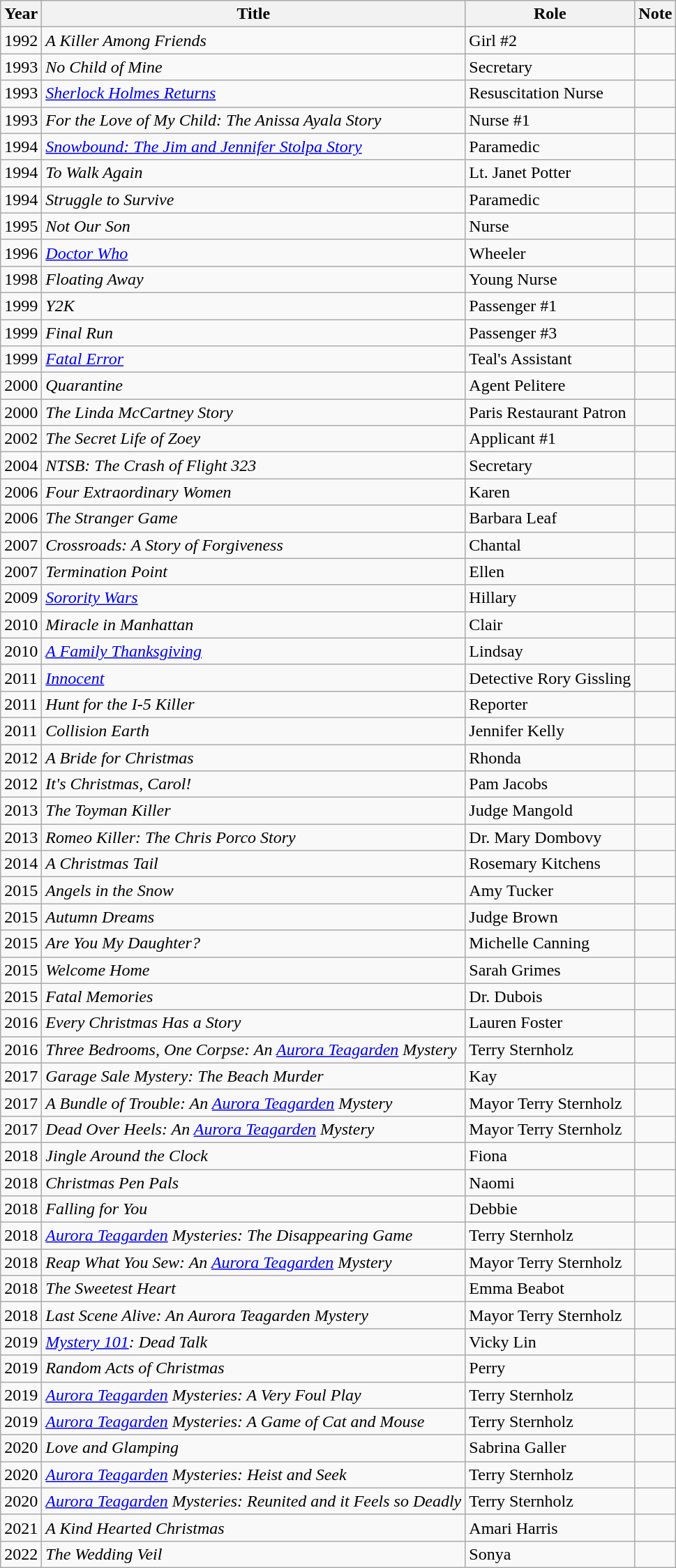<table class="wikitable sortable">
<tr>
<th>Year</th>
<th>Title</th>
<th>Role</th>
<th>Note</th>
</tr>
<tr>
<td>1992</td>
<td><em>A Killer Among Friends</em></td>
<td>Girl #2</td>
<td></td>
</tr>
<tr>
<td>1993</td>
<td><em>No Child of Mine</em></td>
<td>Secretary</td>
<td></td>
</tr>
<tr>
<td>1993</td>
<td><em><a href='#'>Sherlock Holmes Returns</a></em></td>
<td>Resuscitation Nurse</td>
<td></td>
</tr>
<tr>
<td>1993</td>
<td><em>For the Love of My Child: The Anissa Ayala Story</em></td>
<td>Nurse #1</td>
<td></td>
</tr>
<tr>
<td>1994</td>
<td><em><a href='#'>Snowbound: The Jim and Jennifer Stolpa Story</a></em></td>
<td>Paramedic</td>
<td></td>
</tr>
<tr>
<td>1994</td>
<td><em>To Walk Again</em></td>
<td>Lt. Janet Potter</td>
<td></td>
</tr>
<tr>
<td>1994</td>
<td><em>Struggle to Survive</em></td>
<td>Paramedic</td>
<td></td>
</tr>
<tr>
<td>1995</td>
<td><em>Not Our Son</em></td>
<td>Nurse</td>
<td></td>
</tr>
<tr>
<td>1996</td>
<td><em><a href='#'>Doctor Who</a></em></td>
<td>Wheeler</td>
<td></td>
</tr>
<tr>
<td>1998</td>
<td><em>Floating Away</em></td>
<td>Young Nurse</td>
<td></td>
</tr>
<tr>
<td>1999</td>
<td><em>Y2K</em></td>
<td>Passenger #1</td>
<td></td>
</tr>
<tr>
<td>1999</td>
<td><em>Final Run</em></td>
<td>Passenger #3</td>
<td></td>
</tr>
<tr>
<td>1999</td>
<td><em><a href='#'>Fatal Error</a></em></td>
<td>Teal's Assistant</td>
<td></td>
</tr>
<tr>
<td>2000</td>
<td><em>Quarantine</em></td>
<td>Agent Pelitere</td>
<td></td>
</tr>
<tr>
<td>2000</td>
<td><em>The Linda McCartney Story</em></td>
<td>Paris Restaurant Patron</td>
<td></td>
</tr>
<tr>
<td>2002</td>
<td><em>The Secret Life of Zoey</em></td>
<td>Applicant #1</td>
<td></td>
</tr>
<tr>
<td>2004</td>
<td><em>NTSB: The Crash of Flight 323</em></td>
<td>Secretary</td>
<td></td>
</tr>
<tr>
<td>2006</td>
<td><em>Four Extraordinary Women</em></td>
<td>Karen</td>
<td></td>
</tr>
<tr>
<td>2006</td>
<td><em>The Stranger Game</em></td>
<td>Barbara Leaf</td>
<td></td>
</tr>
<tr>
<td>2007</td>
<td><em>Crossroads: A Story of Forgiveness</em></td>
<td>Chantal</td>
<td></td>
</tr>
<tr>
<td>2007</td>
<td><em>Termination Point</em></td>
<td>Ellen</td>
<td></td>
</tr>
<tr>
<td>2009</td>
<td><em><a href='#'>Sorority Wars</a></em></td>
<td>Hillary</td>
<td></td>
</tr>
<tr>
<td>2010</td>
<td><em>Miracle in Manhattan</em></td>
<td>Clair</td>
<td></td>
</tr>
<tr>
<td>2010</td>
<td><em><a href='#'>A Family Thanksgiving</a></em></td>
<td>Lindsay</td>
<td></td>
</tr>
<tr>
<td>2011</td>
<td><em><a href='#'>Innocent</a></em></td>
<td>Detective Rory Gissling</td>
<td></td>
</tr>
<tr>
<td>2011</td>
<td><em>Hunt for the I-5 Killer</em></td>
<td>Reporter</td>
<td></td>
</tr>
<tr>
<td>2011</td>
<td><em>Collision Earth</em></td>
<td>Jennifer Kelly</td>
<td></td>
</tr>
<tr>
<td>2012</td>
<td><em>A Bride for Christmas</em></td>
<td>Rhonda</td>
<td></td>
</tr>
<tr>
<td>2012</td>
<td><em>It's Christmas, Carol!</em></td>
<td>Pam Jacobs</td>
<td></td>
</tr>
<tr>
<td>2013</td>
<td><em>The Toyman Killer</em></td>
<td>Judge Mangold</td>
<td></td>
</tr>
<tr>
<td>2013</td>
<td><em>Romeo Killer: The Chris Porco Story</em></td>
<td>Dr. Mary Dombovy</td>
<td></td>
</tr>
<tr>
<td>2014</td>
<td><em>A Christmas Tail</em></td>
<td>Rosemary Kitchens</td>
<td></td>
</tr>
<tr>
<td>2015</td>
<td><em>Angels in the Snow</em></td>
<td>Amy Tucker</td>
<td></td>
</tr>
<tr>
<td>2015</td>
<td><em>Autumn Dreams</em></td>
<td>Judge Brown</td>
<td></td>
</tr>
<tr>
<td>2015</td>
<td><em>Are You My Daughter?</em></td>
<td>Michelle Canning</td>
<td></td>
</tr>
<tr>
<td>2015</td>
<td><em>Welcome Home</em></td>
<td>Sarah Grimes</td>
<td></td>
</tr>
<tr>
<td>2015</td>
<td><em>Fatal Memories</em></td>
<td>Dr. Dubois</td>
<td></td>
</tr>
<tr>
<td>2016</td>
<td><em> Every Christmas Has a Story</em></td>
<td>Lauren Foster</td>
<td></td>
</tr>
<tr>
<td>2016</td>
<td><em>Three Bedrooms, One Corpse: An <a href='#'>Aurora Teagarden</a> Mystery</em></td>
<td>Terry Sternholz</td>
<td></td>
</tr>
<tr>
<td>2017</td>
<td><em>Garage Sale Mystery: The Beach Murder</em></td>
<td>Kay</td>
<td></td>
</tr>
<tr>
<td>2017</td>
<td><em>A Bundle of Trouble: An <a href='#'>Aurora Teagarden</a> Mystery</em></td>
<td>Mayor Terry Sternholz</td>
<td></td>
</tr>
<tr>
<td>2017</td>
<td><em>Dead Over Heels: An <a href='#'>Aurora Teagarden</a> Mystery</em></td>
<td>Mayor Terry Sternholz</td>
<td></td>
</tr>
<tr>
<td>2018</td>
<td><em>Jingle Around the Clock</em></td>
<td>Fiona</td>
<td></td>
</tr>
<tr>
<td>2018</td>
<td><em>Christmas Pen Pals</em></td>
<td>Naomi</td>
<td></td>
</tr>
<tr>
<td>2018</td>
<td><em>Falling for You</em></td>
<td>Debbie</td>
<td></td>
</tr>
<tr>
<td>2018</td>
<td><em><a href='#'>Aurora Teagarden</a> Mysteries: The Disappearing Game</em></td>
<td>Terry Sternholz</td>
<td></td>
</tr>
<tr>
<td>2018</td>
<td><em>Reap What You Sew: An <a href='#'>Aurora Teagarden</a> Mystery</em></td>
<td>Mayor Terry Sternholz</td>
<td></td>
</tr>
<tr>
<td>2018</td>
<td><em>The Sweetest Heart</em></td>
<td>Emma Beabot</td>
<td></td>
</tr>
<tr>
<td>2018</td>
<td><em>Last Scene Alive: An Aurora Teagarden Mystery</em></td>
<td>Mayor Terry Sternholz</td>
<td></td>
</tr>
<tr>
<td>2019</td>
<td><em><a href='#'>Mystery 101</a>: Dead Talk</em></td>
<td>Vicky Lin</td>
<td></td>
</tr>
<tr>
<td>2019</td>
<td><em>Random Acts of Christmas</em></td>
<td>Perry</td>
<td></td>
</tr>
<tr>
<td>2019</td>
<td><em><a href='#'>Aurora Teagarden</a> Mysteries: A Very Foul Play</em></td>
<td>Terry Sternholz</td>
<td></td>
</tr>
<tr>
<td>2019</td>
<td><em><a href='#'>Aurora Teagarden</a> Mysteries: A Game of Cat and Mouse</em></td>
<td>Terry Sternholz</td>
<td></td>
</tr>
<tr>
<td>2020</td>
<td><em>Love and Glamping</em></td>
<td>Sabrina Galler</td>
<td></td>
</tr>
<tr>
<td>2020</td>
<td><em><a href='#'>Aurora Teagarden</a> Mysteries: Heist and Seek</em></td>
<td>Terry Sternholz</td>
<td></td>
</tr>
<tr>
<td>2020</td>
<td><em><a href='#'>Aurora Teagarden</a> Mysteries: Reunited and it Feels so Deadly</em></td>
<td>Terry Sternholz</td>
<td></td>
</tr>
<tr>
<td>2021</td>
<td><em>A Kind Hearted Christmas</em></td>
<td>Amari Harris</td>
<td></td>
</tr>
<tr>
<td>2022</td>
<td><em>The Wedding Veil</em></td>
<td>Sonya</td>
<td></td>
</tr>
</table>
